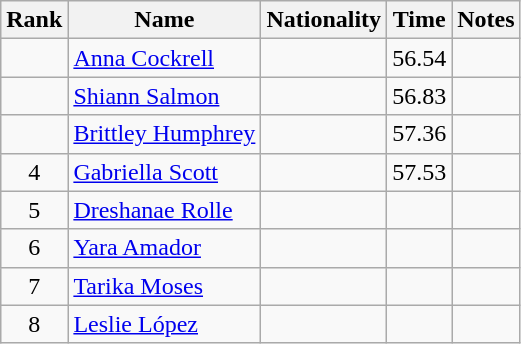<table class="wikitable sortable" style="text-align:center">
<tr>
<th>Rank</th>
<th>Name</th>
<th>Nationality</th>
<th>Time</th>
<th>Notes</th>
</tr>
<tr>
<td></td>
<td align=left><a href='#'>Anna Cockrell</a></td>
<td align=left></td>
<td>56.54</td>
<td></td>
</tr>
<tr>
<td></td>
<td align=left><a href='#'>Shiann Salmon</a></td>
<td align=left></td>
<td>56.83</td>
<td></td>
</tr>
<tr>
<td></td>
<td align=left><a href='#'>Brittley Humphrey</a></td>
<td align=left></td>
<td>57.36</td>
<td></td>
</tr>
<tr>
<td>4</td>
<td align=left><a href='#'>Gabriella Scott</a></td>
<td align=left></td>
<td>57.53</td>
<td></td>
</tr>
<tr>
<td>5</td>
<td align=left><a href='#'>Dreshanae Rolle</a></td>
<td align=left></td>
<td></td>
<td></td>
</tr>
<tr>
<td>6</td>
<td align=left><a href='#'>Yara Amador</a></td>
<td align=left></td>
<td></td>
<td></td>
</tr>
<tr>
<td>7</td>
<td align=left><a href='#'>Tarika Moses</a></td>
<td align=left></td>
<td></td>
<td></td>
</tr>
<tr>
<td>8</td>
<td align=left><a href='#'>Leslie López</a></td>
<td align=left></td>
<td></td>
<td></td>
</tr>
</table>
